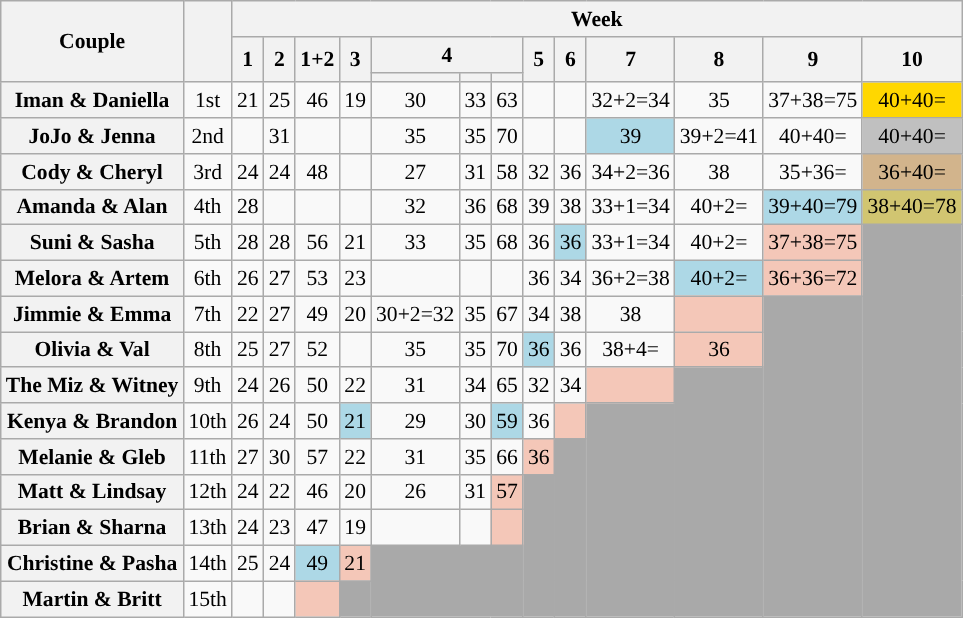<table class="wikitable sortable" style="text-align:center; font-size:90%">
<tr>
<th scope="col" rowspan="3" style="text-align:center;">Couple</th>
<th scope="col" rowspan="3" style="text-align:center;"></th>
<th colspan="13" style="text-align:center;">Week</th>
</tr>
<tr>
<th rowspan="2" scope="col">1</th>
<th rowspan="2" scope="col">2</th>
<th rowspan="2" scope="col">1+2</th>
<th rowspan="2" scope="col" style="font-weight:normal"><strong>3</strong></th>
<th colspan="3" scope="col">4</th>
<th rowspan="2" scope="col">5</th>
<th rowspan="2" scope="col">6</th>
<th rowspan="2" scope="col">7</th>
<th rowspan="2" scope="col">8</th>
<th rowspan="2" scope="col">9</th>
<th rowspan="2" scope="col">10</th>
</tr>
<tr>
<th></th>
<th></th>
<th></th>
</tr>
<tr>
<th scope="row">Iman & Daniella</th>
<td>1st</td>
<td>21</td>
<td>25</td>
<td>46</td>
<td>19</td>
<td>30</td>
<td>33</td>
<td>63</td>
<td></td>
<td></td>
<td>32+2=34</td>
<td>35</td>
<td>37+38=75</td>
<td bgcolor=gold >40+40=</td>
</tr>
<tr>
<th scope="row">JoJo & Jenna</th>
<td>2nd</td>
<td></td>
<td>31</td>
<td></td>
<td></td>
<td>35</td>
<td>35</td>
<td>70</td>
<td></td>
<td></td>
<td bgcolor=lightblue >39</td>
<td>39+2=41</td>
<td>40+40=</td>
<td bgcolor=silver >40+40=</td>
</tr>
<tr>
<th scope="row">Cody & Cheryl</th>
<td>3rd</td>
<td>24</td>
<td>24</td>
<td>48</td>
<td></td>
<td>27</td>
<td>31</td>
<td>58</td>
<td>32</td>
<td>36</td>
<td>34+2=36</td>
<td>38</td>
<td>35+36=</td>
<td bgcolor=tan >36+40=</td>
</tr>
<tr>
<th scope="row">Amanda & Alan</th>
<td>4th</td>
<td>28</td>
<td></td>
<td></td>
<td></td>
<td>32</td>
<td>36</td>
<td>68</td>
<td>39</td>
<td>38</td>
<td>33+1=34</td>
<td>40+2=</td>
<td bgcolor=lightblue >39+40=79</td>
<td bgcolor=d1c571 >38+40=78</td>
</tr>
<tr>
<th scope="row">Suni & Sasha</th>
<td>5th</td>
<td>28</td>
<td>28</td>
<td>56</td>
<td>21</td>
<td>33</td>
<td>35</td>
<td>68</td>
<td>36</td>
<td bgcolor=lightblue>36</td>
<td>33+1=34</td>
<td>40+2=</td>
<td bgcolor=f4c7b8 >37+38=75</td>
<td rowspan="11" bgcolor="darkgrey"></td>
</tr>
<tr>
<th scope="row">Melora & Artem</th>
<td>6th</td>
<td>26</td>
<td>27</td>
<td>53</td>
<td>23</td>
<td></td>
<td></td>
<td></td>
<td>36</td>
<td>34</td>
<td>36+2=38</td>
<td bgcolor=lightblue >40+2=</td>
<td bgcolor=f4c7b8 >36+36=72</td>
</tr>
<tr>
<th scope="row">Jimmie & Emma</th>
<td>7th</td>
<td>22</td>
<td>27</td>
<td>49</td>
<td>20</td>
<td>30+2=32</td>
<td>35</td>
<td>67</td>
<td>34</td>
<td>38</td>
<td>38</td>
<td bgcolor=f4c7b8 ></td>
<td rowspan="9" bgcolor="darkgrey"></td>
</tr>
<tr>
<th scope="row">Olivia & Val</th>
<td>8th</td>
<td>25</td>
<td>27</td>
<td>52</td>
<td></td>
<td>35</td>
<td>35</td>
<td>70</td>
<td bgcolor=lightblue>36</td>
<td>36</td>
<td>38+4=</td>
<td bgcolor=f4c7b8 >36</td>
</tr>
<tr>
<th scope="row">The Miz & Witney</th>
<td>9th</td>
<td>24</td>
<td>26</td>
<td>50</td>
<td>22</td>
<td>31</td>
<td>34</td>
<td>65</td>
<td>32</td>
<td>34</td>
<td bgcolor=f4c7b8 ></td>
<td rowspan="7" bgcolor="darkgrey"></td>
</tr>
<tr>
<th scope="row">Kenya & Brandon</th>
<td>10th</td>
<td>26</td>
<td>24</td>
<td>50</td>
<td bgcolor=lightblue>21</td>
<td>29</td>
<td>30</td>
<td bgcolor=lightblue>59</td>
<td>36</td>
<td bgcolor=f4c7b8></td>
<td rowspan="6" bgcolor="darkgrey"></td>
</tr>
<tr>
<th scope="row">Melanie & Gleb</th>
<td>11th</td>
<td>27</td>
<td>30</td>
<td>57</td>
<td>22</td>
<td>31</td>
<td>35</td>
<td>66</td>
<td bgcolor=f4c7b8>36</td>
<td rowspan="5" bgcolor="darkgrey"></td>
</tr>
<tr>
<th scope="row">Matt & Lindsay</th>
<td>12th</td>
<td>24</td>
<td>22</td>
<td>46</td>
<td>20</td>
<td>26</td>
<td>31</td>
<td bgcolor=f4c7b8>57</td>
<td rowspan="4" bgcolor="darkgrey"></td>
</tr>
<tr>
<th scope="row">Brian & Sharna</th>
<td>13th</td>
<td>24</td>
<td>23</td>
<td>47</td>
<td>19</td>
<td></td>
<td></td>
<td bgcolor=f4c7b8 ></td>
</tr>
<tr>
<th scope="row">Christine & Pasha</th>
<td>14th</td>
<td>25</td>
<td>24</td>
<td bgcolor=lightblue>49</td>
<td bgcolor=f4c7b8>21</td>
<td colspan="3" rowspan="2" bgcolor="darkgrey"></td>
</tr>
<tr>
<th scope="row">Martin & Britt</th>
<td>15th</td>
<td></td>
<td></td>
<td bgcolor=f4c7b8></td>
<td bgcolor="darkgrey"></td>
</tr>
</table>
